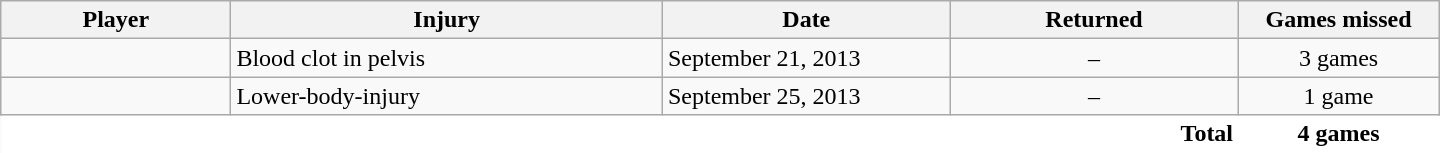<table class="wikitable" style="width:60em; border:0;">
<tr>
<th width=16%>Player</th>
<th width=30%>Injury</th>
<th width=20%>Date</th>
<th width=20%>Returned</th>
<th width=14%>Games missed</th>
</tr>
<tr>
<td></td>
<td>Blood clot in pelvis</td>
<td>September 21, 2013</td>
<td align=center>–</td>
<td align=center>3 games</td>
</tr>
<tr>
<td></td>
<td>Lower-body-injury</td>
<td>September 25, 2013</td>
<td align=center>–</td>
<td align=center>1 game</td>
</tr>
<tr style="background:#FFF; font-weight:bold;" class=sortbottom>
<td colspan=4 style="text-align:right; border:0;">Total</td>
<td style="text-align:center; border:0;">4 games</td>
</tr>
</table>
